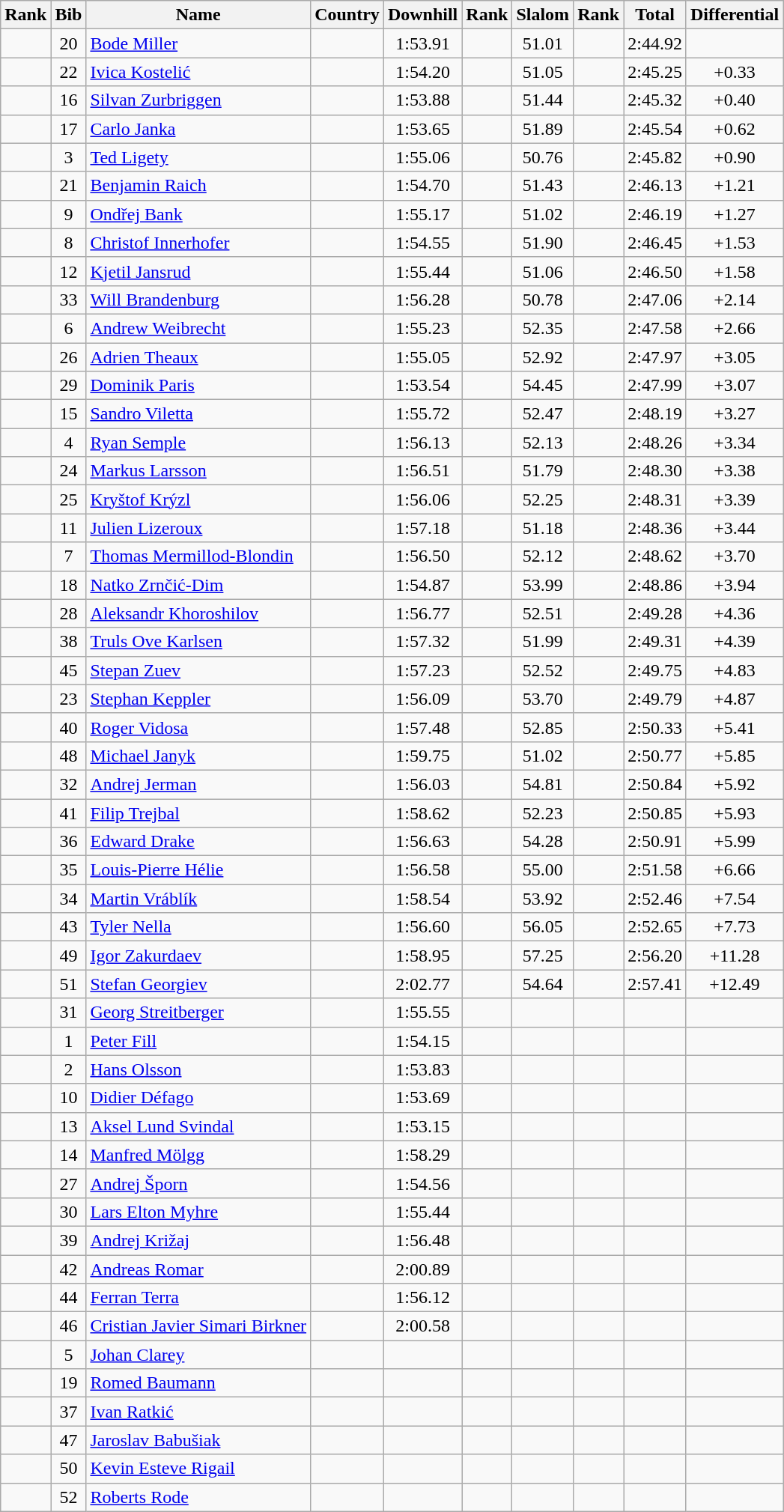<table class="wikitable sortable" style="text-align:center">
<tr>
<th>Rank</th>
<th>Bib</th>
<th>Name</th>
<th>Country</th>
<th>Downhill</th>
<th>Rank</th>
<th>Slalom</th>
<th>Rank</th>
<th>Total</th>
<th>Differential</th>
</tr>
<tr>
<td></td>
<td>20</td>
<td align=left><a href='#'>Bode Miller</a></td>
<td align=left></td>
<td>1:53.91</td>
<td></td>
<td>51.01</td>
<td></td>
<td>2:44.92</td>
<td></td>
</tr>
<tr>
<td></td>
<td>22</td>
<td align=left><a href='#'>Ivica Kostelić</a></td>
<td align=left></td>
<td>1:54.20</td>
<td></td>
<td>51.05</td>
<td></td>
<td>2:45.25</td>
<td>+0.33</td>
</tr>
<tr>
<td></td>
<td>16</td>
<td align=left><a href='#'>Silvan Zurbriggen</a></td>
<td align=left></td>
<td>1:53.88</td>
<td></td>
<td>51.44</td>
<td></td>
<td>2:45.32</td>
<td>+0.40</td>
</tr>
<tr>
<td></td>
<td>17</td>
<td align=left><a href='#'>Carlo Janka</a></td>
<td align=left></td>
<td>1:53.65</td>
<td></td>
<td>51.89</td>
<td></td>
<td>2:45.54</td>
<td>+0.62</td>
</tr>
<tr>
<td></td>
<td>3</td>
<td align=left><a href='#'>Ted Ligety</a></td>
<td align=left></td>
<td>1:55.06</td>
<td></td>
<td>50.76</td>
<td></td>
<td>2:45.82</td>
<td>+0.90</td>
</tr>
<tr>
<td></td>
<td>21</td>
<td align=left><a href='#'>Benjamin Raich</a></td>
<td align=left></td>
<td>1:54.70</td>
<td></td>
<td>51.43</td>
<td></td>
<td>2:46.13</td>
<td>+1.21</td>
</tr>
<tr>
<td></td>
<td>9</td>
<td align=left><a href='#'>Ondřej Bank</a></td>
<td align=left></td>
<td>1:55.17</td>
<td></td>
<td>51.02</td>
<td></td>
<td>2:46.19</td>
<td>+1.27</td>
</tr>
<tr>
<td></td>
<td>8</td>
<td align=left><a href='#'>Christof Innerhofer</a></td>
<td align=left></td>
<td>1:54.55</td>
<td></td>
<td>51.90</td>
<td></td>
<td>2:46.45</td>
<td>+1.53</td>
</tr>
<tr>
<td></td>
<td>12</td>
<td align=left><a href='#'>Kjetil Jansrud</a></td>
<td align=left></td>
<td>1:55.44</td>
<td></td>
<td>51.06</td>
<td></td>
<td>2:46.50</td>
<td>+1.58</td>
</tr>
<tr>
<td></td>
<td>33</td>
<td align=left><a href='#'>Will Brandenburg</a></td>
<td align=left></td>
<td>1:56.28</td>
<td></td>
<td>50.78</td>
<td></td>
<td>2:47.06</td>
<td>+2.14</td>
</tr>
<tr>
<td></td>
<td>6</td>
<td align=left><a href='#'>Andrew Weibrecht</a></td>
<td align=left></td>
<td>1:55.23</td>
<td></td>
<td>52.35</td>
<td></td>
<td>2:47.58</td>
<td>+2.66</td>
</tr>
<tr>
<td></td>
<td>26</td>
<td align=left><a href='#'>Adrien Theaux</a></td>
<td align=left></td>
<td>1:55.05</td>
<td></td>
<td>52.92</td>
<td></td>
<td>2:47.97</td>
<td>+3.05</td>
</tr>
<tr>
<td></td>
<td>29</td>
<td align=left><a href='#'>Dominik Paris</a></td>
<td align=left></td>
<td>1:53.54</td>
<td></td>
<td>54.45</td>
<td></td>
<td>2:47.99</td>
<td>+3.07</td>
</tr>
<tr>
<td></td>
<td>15</td>
<td align=left><a href='#'>Sandro Viletta</a></td>
<td align=left></td>
<td>1:55.72</td>
<td></td>
<td>52.47</td>
<td></td>
<td>2:48.19</td>
<td>+3.27</td>
</tr>
<tr>
<td></td>
<td>4</td>
<td align=left><a href='#'>Ryan Semple</a></td>
<td align=left></td>
<td>1:56.13</td>
<td></td>
<td>52.13</td>
<td></td>
<td>2:48.26</td>
<td>+3.34</td>
</tr>
<tr>
<td></td>
<td>24</td>
<td align=left><a href='#'>Markus Larsson</a></td>
<td align=left></td>
<td>1:56.51</td>
<td></td>
<td>51.79</td>
<td></td>
<td>2:48.30</td>
<td>+3.38</td>
</tr>
<tr>
<td></td>
<td>25</td>
<td align=left><a href='#'>Kryštof Krýzl</a></td>
<td align=left></td>
<td>1:56.06</td>
<td></td>
<td>52.25</td>
<td></td>
<td>2:48.31</td>
<td>+3.39</td>
</tr>
<tr>
<td></td>
<td>11</td>
<td align=left><a href='#'>Julien Lizeroux</a></td>
<td align=left></td>
<td>1:57.18</td>
<td></td>
<td>51.18</td>
<td></td>
<td>2:48.36</td>
<td>+3.44</td>
</tr>
<tr>
<td></td>
<td>7</td>
<td align=left><a href='#'>Thomas Mermillod-Blondin</a></td>
<td align=left></td>
<td>1:56.50</td>
<td></td>
<td>52.12</td>
<td></td>
<td>2:48.62</td>
<td>+3.70</td>
</tr>
<tr>
<td></td>
<td>18</td>
<td align=left><a href='#'>Natko Zrnčić-Dim</a></td>
<td align=left></td>
<td>1:54.87</td>
<td></td>
<td>53.99</td>
<td></td>
<td>2:48.86</td>
<td>+3.94</td>
</tr>
<tr>
<td></td>
<td>28</td>
<td align=left><a href='#'>Aleksandr Khoroshilov</a></td>
<td align=left></td>
<td>1:56.77</td>
<td></td>
<td>52.51</td>
<td></td>
<td>2:49.28</td>
<td>+4.36</td>
</tr>
<tr>
<td></td>
<td>38</td>
<td align=left><a href='#'>Truls Ove Karlsen</a></td>
<td align=left></td>
<td>1:57.32</td>
<td></td>
<td>51.99</td>
<td></td>
<td>2:49.31</td>
<td>+4.39</td>
</tr>
<tr>
<td></td>
<td>45</td>
<td align=left><a href='#'>Stepan Zuev</a></td>
<td align=left></td>
<td>1:57.23</td>
<td></td>
<td>52.52</td>
<td></td>
<td>2:49.75</td>
<td>+4.83</td>
</tr>
<tr>
<td></td>
<td>23</td>
<td align=left><a href='#'>Stephan Keppler</a></td>
<td align=left></td>
<td>1:56.09</td>
<td></td>
<td>53.70</td>
<td></td>
<td>2:49.79</td>
<td>+4.87</td>
</tr>
<tr>
<td></td>
<td>40</td>
<td align=left><a href='#'>Roger Vidosa</a></td>
<td align=left></td>
<td>1:57.48</td>
<td></td>
<td>52.85</td>
<td></td>
<td>2:50.33</td>
<td>+5.41</td>
</tr>
<tr>
<td></td>
<td>48</td>
<td align=left><a href='#'>Michael Janyk</a></td>
<td align=left></td>
<td>1:59.75</td>
<td></td>
<td>51.02</td>
<td></td>
<td>2:50.77</td>
<td>+5.85</td>
</tr>
<tr>
<td></td>
<td>32</td>
<td align=left><a href='#'>Andrej Jerman</a></td>
<td align=left></td>
<td>1:56.03</td>
<td></td>
<td>54.81</td>
<td></td>
<td>2:50.84</td>
<td>+5.92</td>
</tr>
<tr>
<td></td>
<td>41</td>
<td align=left><a href='#'>Filip Trejbal</a></td>
<td align=left></td>
<td>1:58.62</td>
<td></td>
<td>52.23</td>
<td></td>
<td>2:50.85</td>
<td>+5.93</td>
</tr>
<tr>
<td></td>
<td>36</td>
<td align=left><a href='#'>Edward Drake</a></td>
<td align=left></td>
<td>1:56.63</td>
<td></td>
<td>54.28</td>
<td></td>
<td>2:50.91</td>
<td>+5.99</td>
</tr>
<tr>
<td></td>
<td>35</td>
<td align=left><a href='#'>Louis-Pierre Hélie</a></td>
<td align=left></td>
<td>1:56.58</td>
<td></td>
<td>55.00</td>
<td></td>
<td>2:51.58</td>
<td>+6.66</td>
</tr>
<tr>
<td></td>
<td>34</td>
<td align=left><a href='#'>Martin Vráblík</a></td>
<td align=left></td>
<td>1:58.54</td>
<td></td>
<td>53.92</td>
<td></td>
<td>2:52.46</td>
<td>+7.54</td>
</tr>
<tr>
<td></td>
<td>43</td>
<td align=left><a href='#'>Tyler Nella</a></td>
<td align=left></td>
<td>1:56.60</td>
<td></td>
<td>56.05</td>
<td></td>
<td>2:52.65</td>
<td>+7.73</td>
</tr>
<tr>
<td></td>
<td>49</td>
<td align=left><a href='#'>Igor Zakurdaev</a></td>
<td align=left></td>
<td>1:58.95</td>
<td></td>
<td>57.25</td>
<td></td>
<td>2:56.20</td>
<td>+11.28</td>
</tr>
<tr>
<td></td>
<td>51</td>
<td align=left><a href='#'>Stefan Georgiev</a></td>
<td align=left></td>
<td>2:02.77</td>
<td></td>
<td>54.64</td>
<td></td>
<td>2:57.41</td>
<td>+12.49</td>
</tr>
<tr>
<td></td>
<td>31</td>
<td align=left><a href='#'>Georg Streitberger</a></td>
<td align=left></td>
<td>1:55.55</td>
<td></td>
<td></td>
<td></td>
<td></td>
<td></td>
</tr>
<tr>
<td></td>
<td>1</td>
<td align=left><a href='#'>Peter Fill</a></td>
<td align=left></td>
<td>1:54.15</td>
<td></td>
<td></td>
<td></td>
<td></td>
<td></td>
</tr>
<tr>
<td></td>
<td>2</td>
<td align=left><a href='#'>Hans Olsson</a></td>
<td align=left></td>
<td>1:53.83</td>
<td></td>
<td></td>
<td></td>
<td></td>
<td></td>
</tr>
<tr>
<td></td>
<td>10</td>
<td align=left><a href='#'>Didier Défago</a></td>
<td align=left></td>
<td>1:53.69</td>
<td></td>
<td></td>
<td></td>
<td></td>
<td></td>
</tr>
<tr>
<td></td>
<td>13</td>
<td align=left><a href='#'>Aksel Lund Svindal</a></td>
<td align=left></td>
<td>1:53.15</td>
<td></td>
<td></td>
<td></td>
<td></td>
<td></td>
</tr>
<tr>
<td></td>
<td>14</td>
<td align=left><a href='#'>Manfred Mölgg</a></td>
<td align=left></td>
<td>1:58.29</td>
<td></td>
<td></td>
<td></td>
<td></td>
<td></td>
</tr>
<tr>
<td></td>
<td>27</td>
<td align=left><a href='#'>Andrej Šporn</a></td>
<td align=left></td>
<td>1:54.56</td>
<td></td>
<td></td>
<td></td>
<td></td>
<td></td>
</tr>
<tr>
<td></td>
<td>30</td>
<td align=left><a href='#'>Lars Elton Myhre</a></td>
<td align=left></td>
<td>1:55.44</td>
<td></td>
<td></td>
<td></td>
<td></td>
<td></td>
</tr>
<tr>
<td></td>
<td>39</td>
<td align=left><a href='#'>Andrej Križaj</a></td>
<td align=left></td>
<td>1:56.48</td>
<td></td>
<td></td>
<td></td>
<td></td>
<td></td>
</tr>
<tr>
<td></td>
<td>42</td>
<td align=left><a href='#'>Andreas Romar</a></td>
<td align=left></td>
<td>2:00.89</td>
<td></td>
<td></td>
<td></td>
<td></td>
<td></td>
</tr>
<tr>
<td></td>
<td>44</td>
<td align=left><a href='#'>Ferran Terra</a></td>
<td align=left></td>
<td>1:56.12</td>
<td></td>
<td></td>
<td></td>
<td></td>
<td></td>
</tr>
<tr>
<td></td>
<td>46</td>
<td align=left><a href='#'>Cristian Javier Simari Birkner</a></td>
<td align=left></td>
<td>2:00.58</td>
<td></td>
<td></td>
<td></td>
<td></td>
<td></td>
</tr>
<tr>
<td></td>
<td>5</td>
<td align=left><a href='#'>Johan Clarey</a></td>
<td align=left></td>
<td></td>
<td></td>
<td></td>
<td></td>
<td></td>
<td></td>
</tr>
<tr>
<td></td>
<td>19</td>
<td align=left><a href='#'>Romed Baumann</a></td>
<td align=left></td>
<td></td>
<td></td>
<td></td>
<td></td>
<td></td>
<td></td>
</tr>
<tr>
<td></td>
<td>37</td>
<td align=left><a href='#'>Ivan Ratkić</a></td>
<td align=left></td>
<td></td>
<td></td>
<td></td>
<td></td>
<td></td>
<td></td>
</tr>
<tr>
<td></td>
<td>47</td>
<td align=left><a href='#'>Jaroslav Babušiak</a></td>
<td align=left></td>
<td></td>
<td></td>
<td></td>
<td></td>
<td></td>
<td></td>
</tr>
<tr>
<td></td>
<td>50</td>
<td align=left><a href='#'>Kevin Esteve Rigail</a></td>
<td align=left></td>
<td></td>
<td></td>
<td></td>
<td></td>
<td></td>
<td></td>
</tr>
<tr>
<td></td>
<td>52</td>
<td align=left><a href='#'>Roberts Rode</a></td>
<td align=left></td>
<td></td>
<td></td>
<td></td>
<td></td>
<td></td>
<td></td>
</tr>
</table>
